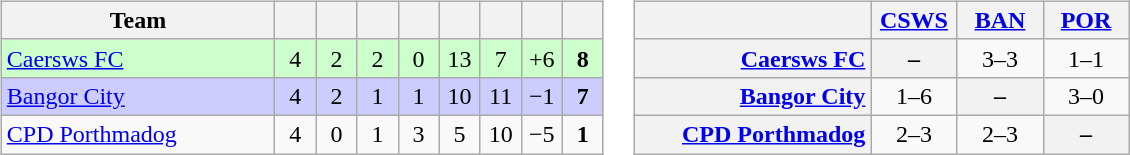<table>
<tr>
<td><br><table class="wikitable" style="text-align: center;">
<tr>
<th width=175>Team</th>
<th width=20></th>
<th width=20></th>
<th width=20></th>
<th width=20></th>
<th width=20></th>
<th width=20></th>
<th width=20></th>
<th width=20></th>
</tr>
<tr bgcolor="#ccffcc">
<td align=left><a href='#'>Caersws FC</a></td>
<td>4</td>
<td>2</td>
<td>2</td>
<td>0</td>
<td>13</td>
<td>7</td>
<td>+6</td>
<td><strong>8</strong></td>
</tr>
<tr bgcolor="#ccccff">
<td align=left><a href='#'>Bangor City</a></td>
<td>4</td>
<td>2</td>
<td>1</td>
<td>1</td>
<td>10</td>
<td>11</td>
<td>−1</td>
<td><strong>7</strong></td>
</tr>
<tr>
<td align=left><a href='#'>CPD Porthmadog</a></td>
<td>4</td>
<td>0</td>
<td>1</td>
<td>3</td>
<td>5</td>
<td>10</td>
<td>−5</td>
<td><strong>1</strong></td>
</tr>
</table>
</td>
<td><br><table class="wikitable" style="text-align:center">
<tr>
<th width="150"> </th>
<th width="50"><a href='#'>CSWS</a></th>
<th width="50"><a href='#'>BAN</a></th>
<th width="50"><a href='#'>POR</a></th>
</tr>
<tr>
<th style="text-align:right;"><a href='#'>Caersws FC</a></th>
<th>–</th>
<td title="Caersws FC v Bangor City">3–3</td>
<td title="Caersws FC v CPD Porthmadog">1–1</td>
</tr>
<tr>
<th style="text-align:right;"><a href='#'>Bangor City</a></th>
<td title="Bangor City v Caersws FC">1–6</td>
<th>–</th>
<td title="Bangor City v CPD Porthmadog">3–0</td>
</tr>
<tr>
<th style="text-align:right;"><a href='#'>CPD Porthmadog</a></th>
<td title="CPD Porthmadog v Caersws FC">2–3</td>
<td title="CPD Porthmadog v Bangor City">2–3</td>
<th>–</th>
</tr>
</table>
</td>
</tr>
</table>
